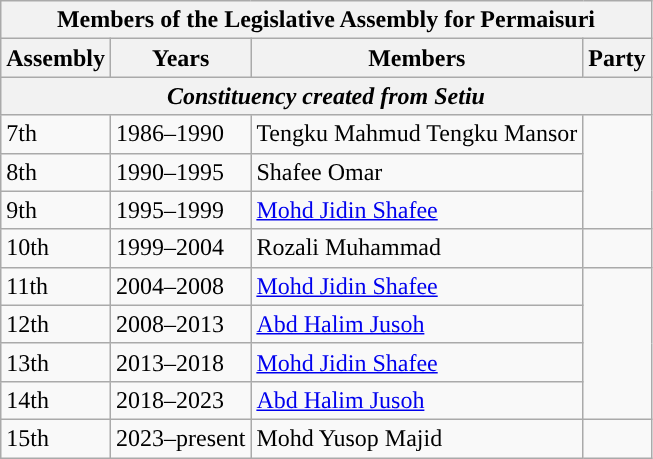<table class="wikitable">
<tr>
<th colspan="4">Members of the Legislative Assembly for Permaisuri</th>
</tr>
<tr>
<th>Assembly</th>
<th>Years</th>
<th>Members</th>
<th>Party</th>
</tr>
<tr>
<th colspan="4"><em>Constituency created from Setiu</em></th>
</tr>
<tr>
<td>7th</td>
<td>1986–1990</td>
<td>Tengku Mahmud Tengku Mansor</td>
<td rowspan="3"></td>
</tr>
<tr>
<td>8th</td>
<td>1990–1995</td>
<td>Shafee Omar</td>
</tr>
<tr>
<td>9th</td>
<td>1995–1999</td>
<td><a href='#'>Mohd Jidin Shafee</a></td>
</tr>
<tr>
<td>10th</td>
<td>1999–2004</td>
<td>Rozali Muhammad</td>
<td></td>
</tr>
<tr>
<td>11th</td>
<td>2004–2008</td>
<td><a href='#'>Mohd Jidin Shafee</a></td>
<td rowspan="4"></td>
</tr>
<tr>
<td>12th</td>
<td>2008–2013</td>
<td><a href='#'>Abd Halim Jusoh</a></td>
</tr>
<tr>
<td>13th</td>
<td>2013–2018</td>
<td><a href='#'>Mohd Jidin Shafee</a></td>
</tr>
<tr>
<td>14th</td>
<td>2018–2023</td>
<td><a href='#'>Abd Halim Jusoh</a></td>
</tr>
<tr>
<td>15th</td>
<td>2023–present</td>
<td>Mohd Yusop Majid</td>
<td></td>
</tr>
</table>
